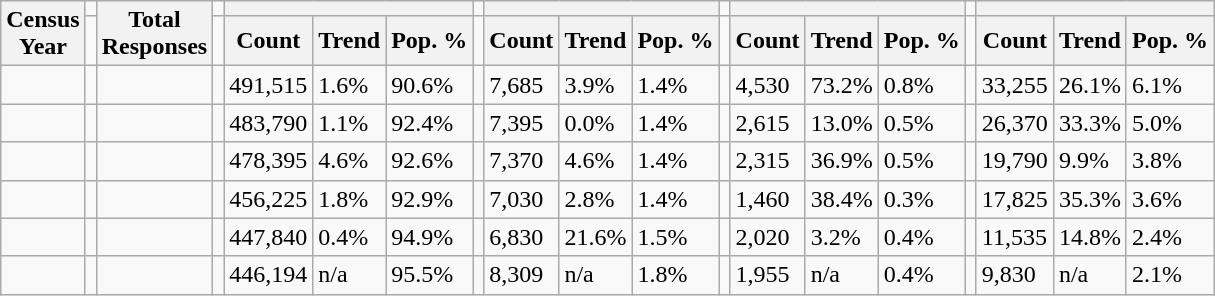<table class="wikitable">
<tr>
<th rowspan="2">Census<br>Year</th>
<td></td>
<th rowspan="2">Total<br>Responses</th>
<td colspan="1"></td>
<th colspan="3"></th>
<td colspan="1"></td>
<th colspan="3"></th>
<td colspan="1"></td>
<th colspan="3"></th>
<td colspan="1"></td>
<th colspan="3"></th>
</tr>
<tr>
<td></td>
<td></td>
<th>Count</th>
<th>Trend</th>
<th>Pop. %</th>
<td></td>
<th>Count</th>
<th>Trend</th>
<th>Pop. %</th>
<td></td>
<th>Count</th>
<th>Trend</th>
<th>Pop. %</th>
<td></td>
<th>Count</th>
<th>Trend</th>
<th>Pop. %</th>
</tr>
<tr>
<td></td>
<td></td>
<td></td>
<td></td>
<td>491,515</td>
<td> 1.6%</td>
<td>90.6%</td>
<td></td>
<td>7,685</td>
<td> 3.9%</td>
<td>1.4%</td>
<td></td>
<td>4,530</td>
<td> 73.2%</td>
<td>0.8%</td>
<td></td>
<td>33,255</td>
<td> 26.1%</td>
<td>6.1%</td>
</tr>
<tr>
<td></td>
<td></td>
<td></td>
<td></td>
<td>483,790</td>
<td> 1.1%</td>
<td>92.4%</td>
<td></td>
<td>7,395</td>
<td> 0.0%</td>
<td>1.4%</td>
<td></td>
<td>2,615</td>
<td> 13.0%</td>
<td>0.5%</td>
<td></td>
<td>26,370</td>
<td> 33.3%</td>
<td>5.0%</td>
</tr>
<tr>
<td></td>
<td></td>
<td></td>
<td></td>
<td>478,395</td>
<td> 4.6%</td>
<td>92.6%</td>
<td></td>
<td>7,370</td>
<td> 4.6%</td>
<td>1.4%</td>
<td></td>
<td>2,315</td>
<td> 36.9%</td>
<td>0.5%</td>
<td></td>
<td>19,790</td>
<td> 9.9%</td>
<td>3.8%</td>
</tr>
<tr>
<td></td>
<td></td>
<td></td>
<td></td>
<td>456,225</td>
<td> 1.8%</td>
<td>92.9%</td>
<td></td>
<td>7,030</td>
<td> 2.8%</td>
<td>1.4%</td>
<td></td>
<td>1,460</td>
<td> 38.4%</td>
<td>0.3%</td>
<td></td>
<td>17,825</td>
<td> 35.3%</td>
<td>3.6%</td>
</tr>
<tr>
<td></td>
<td></td>
<td></td>
<td></td>
<td>447,840</td>
<td> 0.4%</td>
<td>94.9%</td>
<td></td>
<td>6,830</td>
<td> 21.6%</td>
<td>1.5%</td>
<td></td>
<td>2,020</td>
<td> 3.2%</td>
<td>0.4%</td>
<td></td>
<td>11,535</td>
<td> 14.8%</td>
<td>2.4%</td>
</tr>
<tr>
<td></td>
<td></td>
<td></td>
<td></td>
<td>446,194</td>
<td>n/a</td>
<td>95.5%</td>
<td></td>
<td>8,309</td>
<td>n/a</td>
<td>1.8%</td>
<td></td>
<td>1,955</td>
<td>n/a</td>
<td>0.4%</td>
<td></td>
<td>9,830</td>
<td>n/a</td>
<td>2.1%</td>
</tr>
</table>
